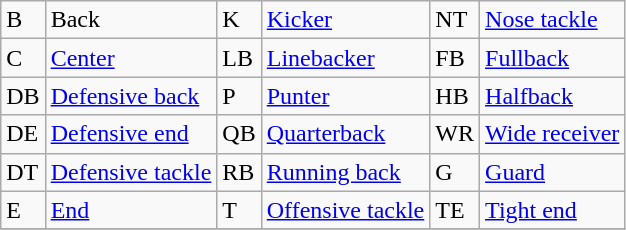<table class="wikitable">
<tr>
<td>B</td>
<td>Back</td>
<td>K</td>
<td><a href='#'>Kicker</a></td>
<td>NT</td>
<td><a href='#'>Nose tackle</a></td>
</tr>
<tr>
<td>C</td>
<td><a href='#'>Center</a></td>
<td>LB</td>
<td><a href='#'>Linebacker</a></td>
<td>FB</td>
<td><a href='#'>Fullback</a></td>
</tr>
<tr>
<td>DB</td>
<td><a href='#'>Defensive back</a></td>
<td>P</td>
<td><a href='#'>Punter</a></td>
<td>HB</td>
<td><a href='#'>Halfback</a></td>
</tr>
<tr>
<td>DE</td>
<td><a href='#'>Defensive end</a></td>
<td>QB</td>
<td><a href='#'>Quarterback</a></td>
<td>WR</td>
<td><a href='#'>Wide receiver</a></td>
</tr>
<tr>
<td>DT</td>
<td><a href='#'>Defensive tackle</a></td>
<td>RB</td>
<td><a href='#'>Running back</a></td>
<td>G</td>
<td><a href='#'>Guard</a></td>
</tr>
<tr>
<td>E</td>
<td><a href='#'>End</a></td>
<td>T</td>
<td><a href='#'>Offensive tackle</a></td>
<td>TE</td>
<td><a href='#'>Tight end</a></td>
</tr>
<tr>
</tr>
</table>
